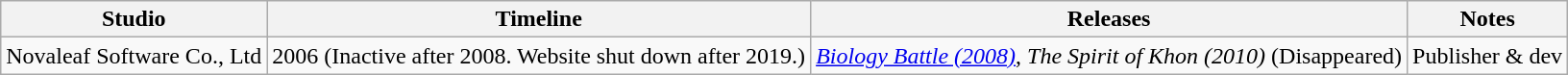<table class="wikitable sortable mw-collapsible">
<tr>
<th>Studio</th>
<th>Timeline</th>
<th>Releases</th>
<th>Notes</th>
</tr>
<tr>
<td>Novaleaf Software Co., Ltd</td>
<td>2006 (Inactive after 2008. Website shut down after 2019.)</td>
<td><em><a href='#'>Biology Battle (2008)</a></em>, <em>The Spirit of Khon (2010)</em> (Disappeared)</td>
<td>Publisher & dev</td>
</tr>
</table>
